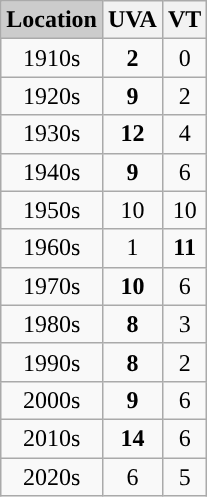<table class="wikitable">
<tr>
<th style="background:#CCCCCC; text-align:center"><strong>Location</strong></th>
<th><strong>UVA</strong></th>
<th><strong>VT</strong></th>
</tr>
<tr>
<td align=center>1910s</td>
<td align=center><strong>2</strong></td>
<td align=center>0</td>
</tr>
<tr>
<td align=center>1920s</td>
<td align=center><strong>9</strong></td>
<td align=center>2</td>
</tr>
<tr>
<td align=center>1930s</td>
<td align=center><strong>12</strong></td>
<td align=center>4</td>
</tr>
<tr>
<td align=center>1940s</td>
<td align=center><strong>9</strong></td>
<td align=center>6</td>
</tr>
<tr>
<td align=center>1950s</td>
<td align=center>10</td>
<td align=center>10</td>
</tr>
<tr>
<td align=center>1960s</td>
<td align=center>1</td>
<td align=center><strong>11</strong></td>
</tr>
<tr>
<td align=center>1970s</td>
<td align=center><strong>10</strong></td>
<td align=center>6</td>
</tr>
<tr>
<td align=center>1980s</td>
<td align=center><strong>8</strong></td>
<td align=center>3</td>
</tr>
<tr>
<td align=center>1990s</td>
<td align=center><strong>8</strong></td>
<td align=center>2</td>
</tr>
<tr>
<td align=center>2000s</td>
<td align=center><strong>9</strong></td>
<td align=center>6</td>
</tr>
<tr>
<td align=center>2010s</td>
<td align=center><strong>14</strong></td>
<td align=center>6</td>
</tr>
<tr>
<td align=center>2020s</td>
<td align=center>6</td>
<td align=center>5</td>
</tr>
</table>
